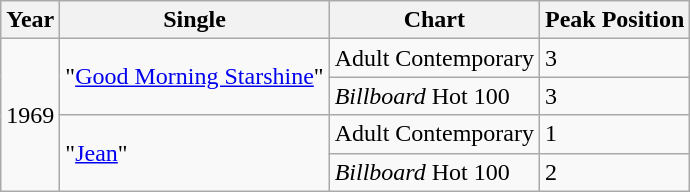<table class="wikitable">
<tr>
<th align="left">Year</th>
<th align="left">Single</th>
<th align="left">Chart</th>
<th align="left">Peak Position</th>
</tr>
<tr>
<td align="left" rowspan="4">1969</td>
<td align="left" rowspan="2">"<a href='#'>Good Morning Starshine</a>"</td>
<td align="left">Adult Contemporary</td>
<td align="left">3</td>
</tr>
<tr>
<td align="left"><em>Billboard</em> Hot 100</td>
<td align="left">3</td>
</tr>
<tr>
<td align="left" rowspan="2">"<a href='#'>Jean</a>"</td>
<td align="left">Adult Contemporary</td>
<td align="left">1</td>
</tr>
<tr>
<td align="left"><em>Billboard</em> Hot 100</td>
<td align="left">2</td>
</tr>
</table>
